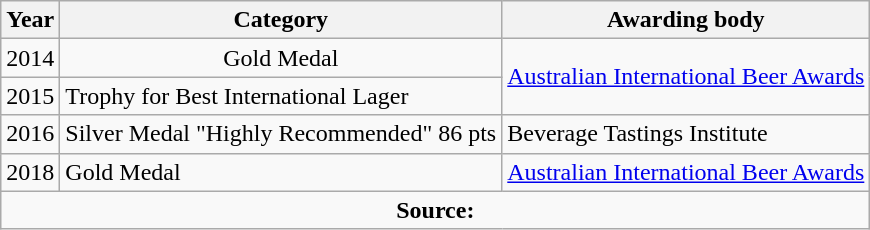<table class="wikitable">
<tr>
<th>Year</th>
<th>Category</th>
<th>Awarding body</th>
</tr>
<tr>
<td>2014</td>
<td align=center>Gold Medal</td>
<td rowspan=2 align=center><a href='#'>Australian International Beer Awards</a></td>
</tr>
<tr>
<td>2015</td>
<td>Trophy for Best International Lager</td>
</tr>
<tr>
<td>2016</td>
<td>Silver Medal "Highly Recommended" 86 pts</td>
<td>Beverage Tastings Institute</td>
</tr>
<tr>
<td>2018</td>
<td>Gold Medal</td>
<td><a href='#'>Australian International Beer Awards</a></td>
</tr>
<tr>
<td colspan="3" style="text-align: center;"><strong>Source:</strong></td>
</tr>
</table>
